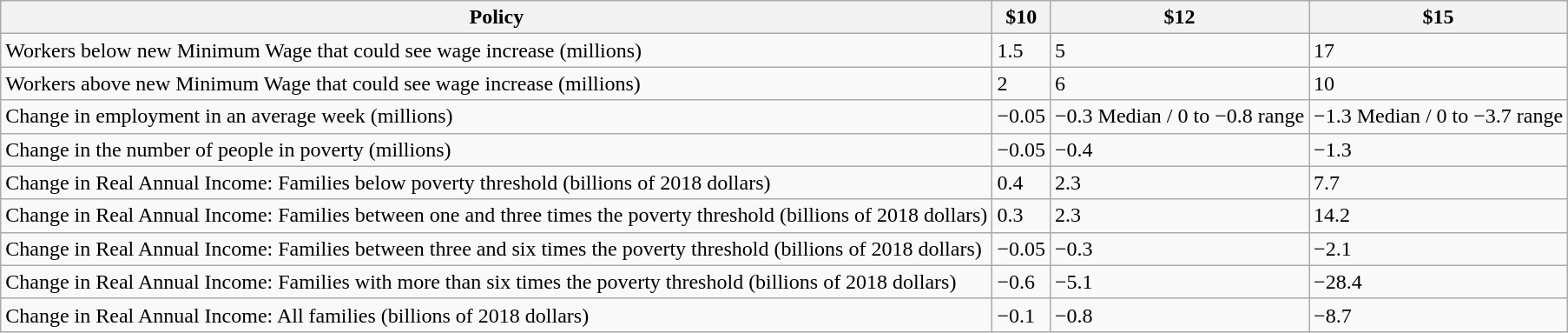<table class="wikitable">
<tr>
<th>Policy</th>
<th>$10</th>
<th>$12</th>
<th>$15</th>
</tr>
<tr>
<td>Workers below new Minimum Wage that could see wage increase (millions)</td>
<td>1.5</td>
<td>5</td>
<td>17</td>
</tr>
<tr>
<td>Workers above new Minimum Wage that could see wage increase (millions)</td>
<td>2</td>
<td>6</td>
<td>10</td>
</tr>
<tr>
<td>Change in employment in an average week (millions)</td>
<td>−0.05</td>
<td>−0.3 Median / 0 to −0.8 range</td>
<td>−1.3 Median / 0 to −3.7 range</td>
</tr>
<tr>
<td>Change in the number of people in poverty (millions)</td>
<td>−0.05</td>
<td>−0.4</td>
<td>−1.3</td>
</tr>
<tr>
<td>Change in Real Annual Income: Families below poverty threshold (billions of 2018 dollars)</td>
<td>0.4</td>
<td>2.3</td>
<td>7.7</td>
</tr>
<tr>
<td>Change in Real Annual Income: Families between one and three times the poverty threshold (billions of 2018 dollars)</td>
<td>0.3</td>
<td>2.3</td>
<td>14.2</td>
</tr>
<tr>
<td>Change in Real Annual Income: Families between three and six times the poverty threshold (billions of 2018 dollars)</td>
<td>−0.05</td>
<td>−0.3</td>
<td>−2.1</td>
</tr>
<tr>
<td>Change in Real Annual Income: Families with more than six times the poverty threshold (billions of 2018 dollars)</td>
<td>−0.6</td>
<td>−5.1</td>
<td>−28.4</td>
</tr>
<tr>
<td>Change in Real Annual Income: All families (billions of 2018 dollars)</td>
<td>−0.1</td>
<td>−0.8</td>
<td>−8.7</td>
</tr>
</table>
